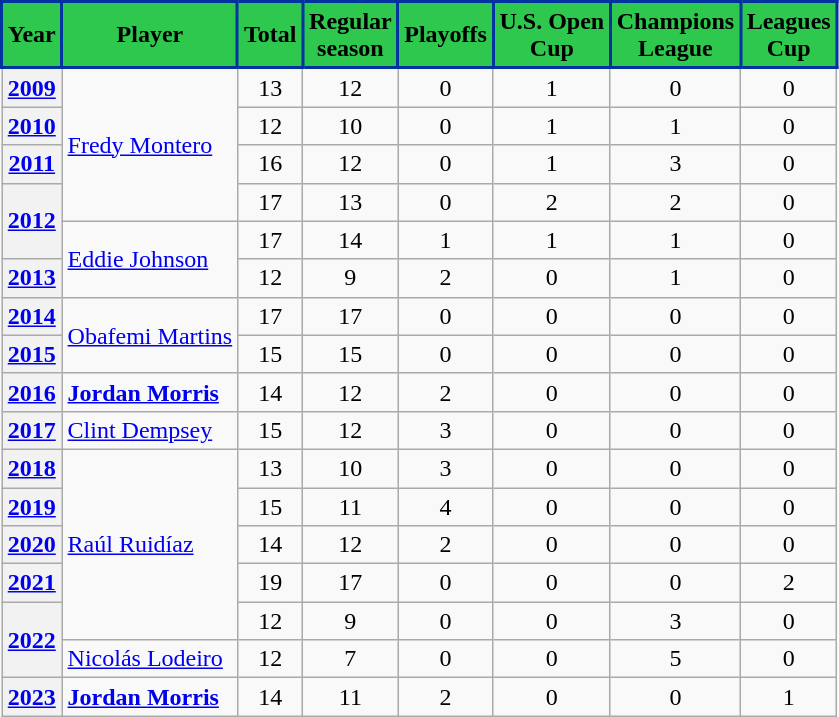<table class="wikitable" style="text-align: center">
<tr>
<th scope="col" rowspan="2" style="background:#2DC84D; color:#000000; border:2px solid #0033A0;">Year</th>
</tr>
<tr>
<th style="background:#2DC84D; color:#000000; border:2px solid #0033A0;" scope="col">Player</th>
<th style="background:#2DC84D; color:#000000; border:2px solid #0033A0;" scope="col">Total</th>
<th style="background:#2DC84D; color:#000000; border:2px solid #0033A0;" scope="col">Regular <br> season</th>
<th style="background:#2DC84D; color:#000000; border:2px solid #0033A0;" scope="col">Playoffs</th>
<th style="background:#2DC84D; color:#000000; border:2px solid #0033A0;" scope="col">U.S. Open <br> Cup</th>
<th style="background:#2DC84D; color:#000000; border:2px solid #0033A0;" scope="col">Champions <br> League</th>
<th style="background:#2DC84D; color:#000000; border:2px solid #0033A0;" scope="col">Leagues <br> Cup</th>
</tr>
<tr>
<th><a href='#'>2009</a></th>
<td rowspan=4 align=left> <a href='#'>Fredy Montero</a></td>
<td>13</td>
<td>12</td>
<td>0</td>
<td>1</td>
<td>0</td>
<td>0</td>
</tr>
<tr>
<th><a href='#'>2010</a></th>
<td>12</td>
<td>10</td>
<td>0</td>
<td>1</td>
<td>1</td>
<td>0</td>
</tr>
<tr>
<th><a href='#'>2011</a></th>
<td>16</td>
<td>12</td>
<td>0</td>
<td>1</td>
<td>3</td>
<td>0</td>
</tr>
<tr>
<th rowspan=2><a href='#'>2012</a></th>
<td>17</td>
<td>13</td>
<td>0</td>
<td>2</td>
<td>2</td>
<td>0</td>
</tr>
<tr>
<td rowspan=2 align=left> <a href='#'>Eddie Johnson</a></td>
<td>17</td>
<td>14</td>
<td>1</td>
<td>1</td>
<td>1</td>
<td>0</td>
</tr>
<tr>
<th><a href='#'>2013</a></th>
<td>12</td>
<td>9</td>
<td>2</td>
<td>0</td>
<td>1</td>
<td>0</td>
</tr>
<tr>
<th><a href='#'>2014</a></th>
<td rowspan=2 align=left> <a href='#'>Obafemi Martins</a></td>
<td>17</td>
<td>17</td>
<td>0</td>
<td>0</td>
<td>0</td>
<td>0</td>
</tr>
<tr>
<th><a href='#'>2015</a></th>
<td>15</td>
<td>15</td>
<td>0</td>
<td>0</td>
<td>0</td>
<td>0</td>
</tr>
<tr>
<th><a href='#'>2016</a></th>
<td align=left> <strong><a href='#'>Jordan Morris</a></strong></td>
<td>14</td>
<td>12</td>
<td>2</td>
<td>0</td>
<td>0</td>
<td>0</td>
</tr>
<tr>
<th><a href='#'>2017</a></th>
<td align=left> <a href='#'>Clint Dempsey</a></td>
<td>15</td>
<td>12</td>
<td>3</td>
<td>0</td>
<td>0</td>
<td>0</td>
</tr>
<tr>
<th><a href='#'>2018</a></th>
<td rowspan=5 align=left> <a href='#'>Raúl Ruidíaz</a></td>
<td>13</td>
<td>10</td>
<td>3</td>
<td>0</td>
<td>0</td>
<td>0</td>
</tr>
<tr>
<th><a href='#'>2019</a></th>
<td>15</td>
<td>11</td>
<td>4</td>
<td>0</td>
<td>0</td>
<td>0</td>
</tr>
<tr>
<th><a href='#'>2020</a></th>
<td>14</td>
<td>12</td>
<td>2</td>
<td>0</td>
<td>0</td>
<td>0</td>
</tr>
<tr>
<th><a href='#'>2021</a></th>
<td>19</td>
<td>17</td>
<td>0</td>
<td>0</td>
<td>0</td>
<td>2</td>
</tr>
<tr>
<th rowspan=2><a href='#'>2022</a></th>
<td>12</td>
<td>9</td>
<td>0</td>
<td>0</td>
<td>3</td>
<td>0</td>
</tr>
<tr>
<td align=left> <a href='#'>Nicolás Lodeiro</a></td>
<td>12</td>
<td>7</td>
<td>0</td>
<td>0</td>
<td>5</td>
<td>0</td>
</tr>
<tr>
<th><a href='#'>2023</a></th>
<td align=left> <strong><a href='#'>Jordan Morris</a></strong></td>
<td>14</td>
<td>11</td>
<td>2</td>
<td>0</td>
<td>0</td>
<td>1</td>
</tr>
</table>
